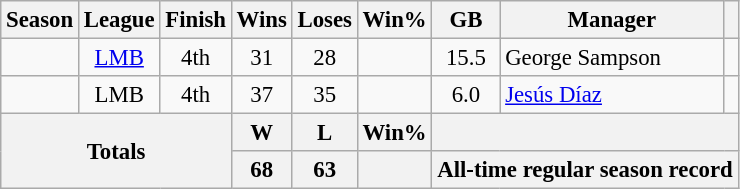<table class="wikitable" style="text-align:center; font-size:95%">
<tr>
<th>Season</th>
<th>League</th>
<th>Finish</th>
<th>Wins</th>
<th>Loses</th>
<th>Win%</th>
<th>GB</th>
<th>Manager</th>
<th></th>
</tr>
<tr>
<td></td>
<td><a href='#'>LMB</a></td>
<td>4th</td>
<td>31</td>
<td>28</td>
<td></td>
<td>15.5</td>
<td align=left> George Sampson</td>
<td></td>
</tr>
<tr>
<td></td>
<td>LMB</td>
<td>4th</td>
<td>37</td>
<td>35</td>
<td></td>
<td>6.0</td>
<td align=left> <a href='#'>Jesús Díaz</a></td>
<td></td>
</tr>
<tr>
<th colspan=3 rowspan=2>Totals</th>
<th>W</th>
<th>L</th>
<th>Win%</th>
<th colspan=3></th>
</tr>
<tr>
<th>68</th>
<th>63</th>
<th></th>
<th colspan=4>All-time regular season record</th>
</tr>
</table>
